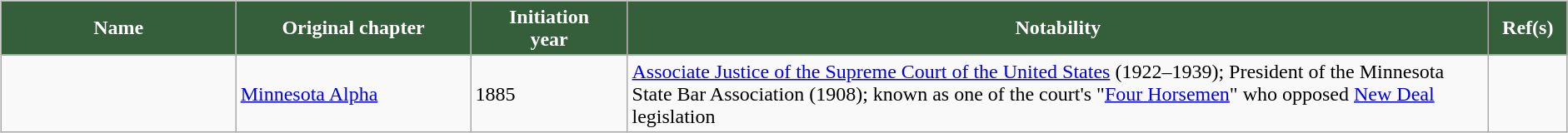<table width="100%">
<tr>
<td width="100%"><br><table class="wikitable sortable" border="1" width="100%">
<tr>
<th width="15%" style="background:#355E3B; color:white">Name</th>
<th width="15%" style="background:#355E3B; color:white">Original chapter</th>
<th width="10%" style="background:#355E3B; color:white">Initiation<br>year</th>
<th width="55%" class="unsortable" style="background:#355E3B; color:white">Notability</th>
<th width="5%" class="unsortable" style="background:#355E3B; color:white">Ref(s)</th>
</tr>
<tr>
<td></td>
<td><a href='#'>Minnesota Alpha</a></td>
<td>1885</td>
<td><a href='#'>Associate Justice of the Supreme Court of the United States</a> (1922–1939); President of the Minnesota State Bar Association (1908); known as one of the court's "<a href='#'>Four Horsemen</a>" who opposed <a href='#'>New Deal</a> legislation</td>
<td></td>
</tr>
</table>
</td>
<td><br></td>
</tr>
</table>
